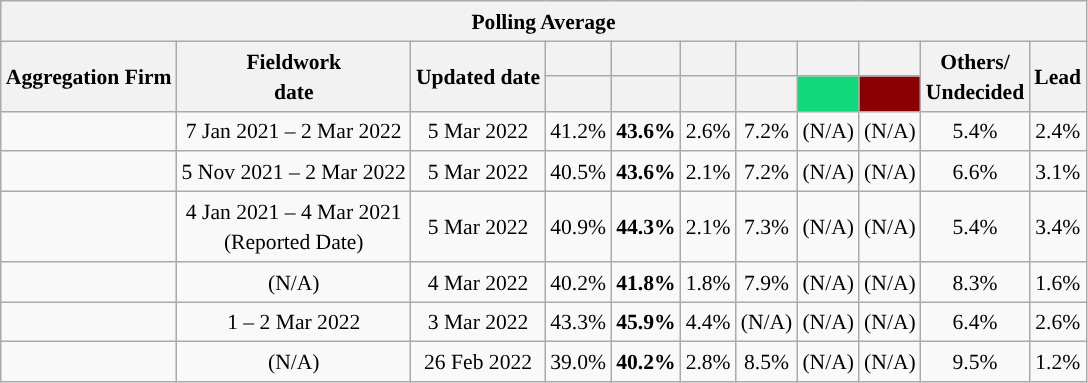<table class="wikitable sortable" style="text-align:center;font-size:90%;line-height:20px">
<tr>
<th colspan="13">Polling Average</th>
</tr>
<tr>
<th rowspan="2">Aggregation Firm</th>
<th rowspan="2" class="unsortable">Fieldwork <br> date</th>
<th rowspan="2">Updated date</th>
<th></th>
<th></th>
<th></th>
<th></th>
<th></th>
<th></th>
<th rowspan="2">Others/<br>Undecided</th>
<th rowspan="2">Lead</th>
</tr>
<tr>
<th class="unsortable" style="background-color: "></th>
<th class="unsortable" style="background-color: "></th>
<th class="unsortable" style="background-color: "></th>
<th class="unsortable" style="background-color: "></th>
<th class="unsortable" style="background-color: #12D77B"></th>
<th class="unsortable" style="background-color: #8B0000"></th>
</tr>
<tr>
<td></td>
<td>7 Jan 2021 – 2 Mar 2022</td>
<td>5 Mar 2022</td>
<td>41.2%</td>
<td><strong>43.6%</strong></td>
<td>2.6%</td>
<td>7.2%</td>
<td>(N/A)</td>
<td>(N/A)</td>
<td>5.4%</td>
<td style="background:">2.4%</td>
</tr>
<tr>
<td></td>
<td>5 Nov 2021 – 2 Mar 2022</td>
<td>5 Mar 2022</td>
<td>40.5%</td>
<td><strong>43.6%</strong></td>
<td>2.1%</td>
<td>7.2%</td>
<td>(N/A)</td>
<td>(N/A)</td>
<td>6.6%</td>
<td style="background:">3.1%</td>
</tr>
<tr>
<td></td>
<td>4 Jan 2021 – 4 Mar 2021 <br> (Reported Date)</td>
<td>5 Mar 2022</td>
<td>40.9%</td>
<td><strong>44.3%</strong></td>
<td>2.1%</td>
<td>7.3%</td>
<td>(N/A)</td>
<td>(N/A)</td>
<td>5.4%</td>
<td style="background:">3.4%</td>
</tr>
<tr>
<td></td>
<td>(N/A)</td>
<td>4 Mar 2022</td>
<td>40.2%</td>
<td><strong>41.8%</strong></td>
<td>1.8%</td>
<td>7.9%</td>
<td>(N/A)</td>
<td>(N/A)</td>
<td>8.3%</td>
<td style="background:">1.6%</td>
</tr>
<tr>
<td></td>
<td>1 – 2 Mar 2022</td>
<td>3 Mar 2022</td>
<td>43.3%</td>
<td><strong>45.9%</strong></td>
<td>4.4%</td>
<td>(N/A)</td>
<td>(N/A)</td>
<td>(N/A)</td>
<td>6.4%</td>
<td style="background:">2.6%</td>
</tr>
<tr>
<td></td>
<td>(N/A)</td>
<td>26 Feb 2022</td>
<td>39.0%</td>
<td><strong>40.2%</strong></td>
<td>2.8%</td>
<td>8.5%</td>
<td>(N/A)</td>
<td>(N/A)</td>
<td>9.5%</td>
<td style="background:">1.2%</td>
</tr>
</table>
